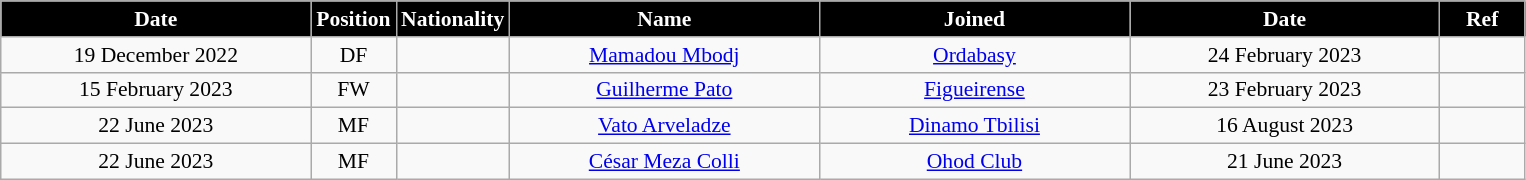<table class="wikitable"  style="text-align:center; font-size:90%; ">
<tr>
<th style="background:#000000; color:#fff; width:200px;">Date</th>
<th style="background:#000000; color:#fff; width:50px;">Position</th>
<th style="background:#000000; color:#fff; width:50px;">Nationality</th>
<th style="background:#000000; color:#fff; width:200px;">Name</th>
<th style="background:#000000; color:#fff; width:200px;">Joined</th>
<th style="background:#000000; color:#fff; width:200px;">Date</th>
<th style="background:#000000; color:#fff; width:50px;">Ref</th>
</tr>
<tr>
<td>19 December 2022</td>
<td>DF</td>
<td></td>
<td><a href='#'>Mamadou Mbodj</a></td>
<td><a href='#'>Ordabasy</a></td>
<td>24 February 2023</td>
<td></td>
</tr>
<tr>
<td>15 February 2023</td>
<td>FW</td>
<td></td>
<td><a href='#'>Guilherme Pato</a></td>
<td><a href='#'>Figueirense</a></td>
<td>23 February 2023</td>
<td></td>
</tr>
<tr>
<td>22 June 2023</td>
<td>MF</td>
<td></td>
<td><a href='#'>Vato Arveladze</a></td>
<td><a href='#'>Dinamo Tbilisi</a></td>
<td>16 August 2023</td>
<td></td>
</tr>
<tr>
<td>22 June 2023</td>
<td>MF</td>
<td></td>
<td><a href='#'>César Meza Colli</a></td>
<td><a href='#'>Ohod Club</a></td>
<td>21 June 2023</td>
<td></td>
</tr>
</table>
